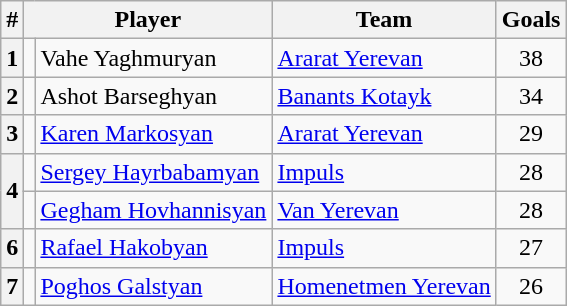<table class="wikitable">
<tr>
<th>#</th>
<th colspan=2>Player</th>
<th>Team</th>
<th>Goals</th>
</tr>
<tr>
<th>1</th>
<td></td>
<td>Vahe Yaghmuryan</td>
<td><a href='#'>Ararat Yerevan</a></td>
<td align=center>38</td>
</tr>
<tr>
<th>2</th>
<td></td>
<td>Ashot Barseghyan</td>
<td><a href='#'>Banants Kotayk</a></td>
<td align=center>34</td>
</tr>
<tr>
<th>3</th>
<td></td>
<td><a href='#'>Karen Markosyan</a></td>
<td><a href='#'>Ararat Yerevan</a></td>
<td align=center>29</td>
</tr>
<tr>
<th rowspan=2>4</th>
<td></td>
<td><a href='#'>Sergey Hayrbabamyan</a></td>
<td><a href='#'>Impuls</a></td>
<td align=center>28</td>
</tr>
<tr>
<td></td>
<td><a href='#'>Gegham Hovhannisyan</a></td>
<td><a href='#'>Van Yerevan</a></td>
<td align=center>28</td>
</tr>
<tr>
<th>6</th>
<td></td>
<td><a href='#'>Rafael Hakobyan</a></td>
<td><a href='#'>Impuls</a></td>
<td align=center>27</td>
</tr>
<tr>
<th>7</th>
<td></td>
<td><a href='#'>Poghos Galstyan</a></td>
<td><a href='#'>Homenetmen Yerevan</a></td>
<td align=center>26</td>
</tr>
</table>
